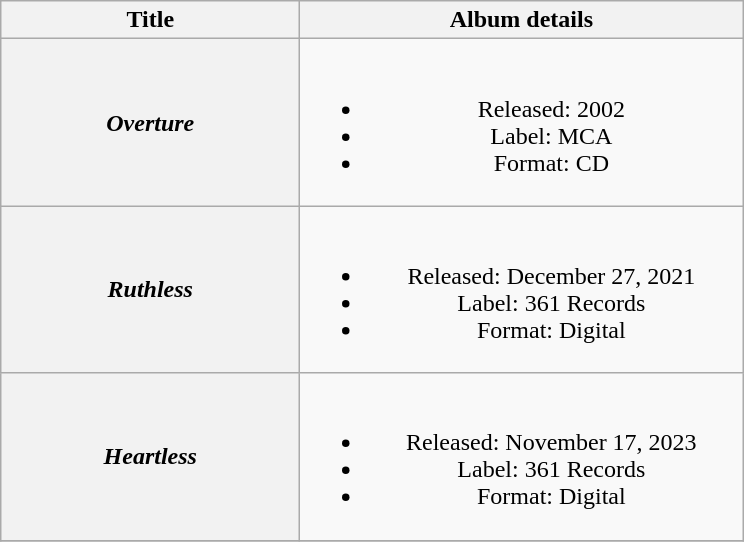<table class="wikitable plainrowheaders" style="text-align:center;">
<tr>
<th scope="col" rowspan="1" style="width:12em;">Title</th>
<th scope="col" rowspan="1" style="width:18em;">Album details</th>
</tr>
<tr>
<th scope="row"><em>Overture</em></th>
<td><br><ul><li>Released: 2002</li><li>Label: MCA</li><li>Format: CD</li></ul></td>
</tr>
<tr>
<th scope="row"><em>Ruthless</em></th>
<td><br><ul><li>Released: December 27, 2021</li><li>Label: 361 Records</li><li>Format: Digital</li></ul></td>
</tr>
<tr>
<th scope="row"><em>Heartless</em></th>
<td><br><ul><li>Released: November 17, 2023</li><li>Label: 361 Records</li><li>Format: Digital</li></ul></td>
</tr>
<tr>
</tr>
</table>
